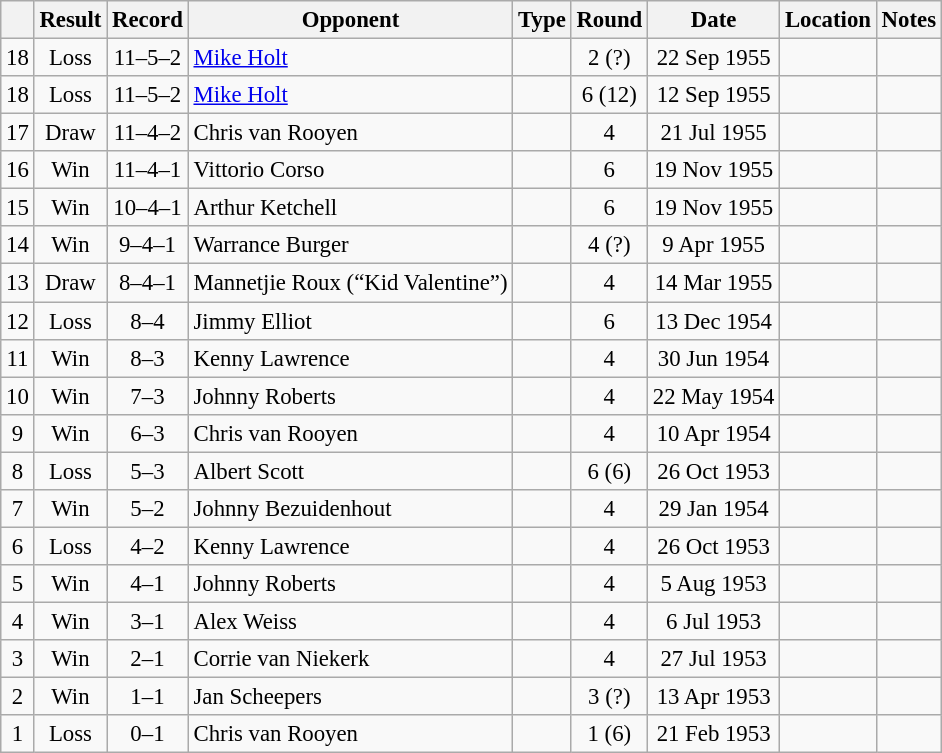<table class="wikitable" style="text-align:center; font-size:95%">
<tr>
<th></th>
<th>Result</th>
<th>Record</th>
<th>Opponent</th>
<th>Type</th>
<th>Round</th>
<th>Date</th>
<th>Location</th>
<th>Notes</th>
</tr>
<tr>
<td>18</td>
<td>Loss</td>
<td>11–5–2</td>
<td style="text-align:left;"> <a href='#'>Mike Holt</a></td>
<td></td>
<td>2 (?)</td>
<td>22 Sep 1955</td>
<td style="text-align:left;"> </td>
<td style="text-align:left;"></td>
</tr>
<tr>
<td>18</td>
<td>Loss</td>
<td>11–5–2</td>
<td style="text-align:left;"> <a href='#'>Mike Holt</a></td>
<td></td>
<td>6 (12)</td>
<td>12 Sep 1955</td>
<td style="text-align:left;"> </td>
<td style="text-align:left;"></td>
</tr>
<tr>
<td>17</td>
<td>Draw</td>
<td>11–4–2</td>
<td style="text-align:left;"> Chris van Rooyen</td>
<td></td>
<td>4</td>
<td>21 Jul 1955</td>
<td style="text-align:left;"> </td>
<td style="text-align:left;"></td>
</tr>
<tr>
<td>16</td>
<td>Win</td>
<td>11–4–1</td>
<td style="text-align:left;"> Vittorio Corso</td>
<td></td>
<td>6</td>
<td>19 Nov 1955</td>
<td style="text-align:left;"> </td>
<td style="text-align:left;"></td>
</tr>
<tr>
<td>15</td>
<td>Win</td>
<td>10–4–1</td>
<td style="text-align:left;"> Arthur Ketchell</td>
<td></td>
<td>6</td>
<td>19 Nov 1955</td>
<td style="text-align:left;"> </td>
<td style="text-align:left;"></td>
</tr>
<tr>
<td>14</td>
<td>Win</td>
<td>9–4–1</td>
<td style="text-align:left;"> Warrance Burger</td>
<td></td>
<td>4 (?)</td>
<td>9 Apr 1955</td>
<td style="text-align:left;"> </td>
<td style="text-align:left;"></td>
</tr>
<tr>
<td>13</td>
<td>Draw</td>
<td>8–4–1</td>
<td style="text-align:left;"> Mannetjie Roux (“Kid Valentine”)</td>
<td></td>
<td>4</td>
<td>14 Mar 1955</td>
<td style="text-align:left;"> </td>
<td style="text-align:left;"></td>
</tr>
<tr>
<td>12</td>
<td>Loss</td>
<td>8–4</td>
<td style="text-align:left;"> Jimmy Elliot</td>
<td></td>
<td>6</td>
<td>13 Dec 1954</td>
<td style="text-align:left;"> </td>
<td style="text-align:left;"></td>
</tr>
<tr>
<td>11</td>
<td>Win</td>
<td>8–3</td>
<td style="text-align:left;"> Kenny Lawrence</td>
<td></td>
<td>4</td>
<td>30 Jun 1954</td>
<td style="text-align:left;"> </td>
<td style="text-align:left;"></td>
</tr>
<tr>
<td>10</td>
<td>Win</td>
<td>7–3</td>
<td style="text-align:left;"> Johnny Roberts</td>
<td></td>
<td>4</td>
<td>22 May 1954</td>
<td style="text-align:left;"> </td>
<td style="text-align:left;"></td>
</tr>
<tr>
<td>9</td>
<td>Win</td>
<td>6–3</td>
<td style="text-align:left;"> Chris van Rooyen</td>
<td></td>
<td>4</td>
<td>10 Apr 1954</td>
<td style="text-align:left;"> </td>
<td style="text-align:left;"></td>
</tr>
<tr>
<td>8</td>
<td>Loss</td>
<td>5–3</td>
<td style="text-align:left;"> Albert Scott</td>
<td></td>
<td>6 (6)</td>
<td>26 Oct 1953</td>
<td style="text-align:left;"> </td>
<td style="text-align:left;"></td>
</tr>
<tr>
<td>7</td>
<td>Win</td>
<td>5–2</td>
<td style="text-align:left;"> Johnny Bezuidenhout</td>
<td></td>
<td>4</td>
<td>29 Jan 1954</td>
<td style="text-align:left;"> </td>
<td style="text-align:left;"></td>
</tr>
<tr>
<td>6</td>
<td>Loss</td>
<td>4–2</td>
<td style="text-align:left;"> Kenny Lawrence</td>
<td></td>
<td>4</td>
<td>26 Oct 1953</td>
<td style="text-align:left;"> </td>
<td style="text-align:left;"></td>
</tr>
<tr>
<td>5</td>
<td>Win</td>
<td>4–1</td>
<td style="text-align:left;"> Johnny Roberts</td>
<td></td>
<td>4</td>
<td>5 Aug 1953</td>
<td style="text-align:left;"> </td>
<td style="text-align:left;"></td>
</tr>
<tr>
<td>4</td>
<td>Win</td>
<td>3–1</td>
<td style="text-align:left;"> Alex Weiss</td>
<td></td>
<td>4</td>
<td>6 Jul 1953</td>
<td style="text-align:left;"> </td>
<td style="text-align:left;"></td>
</tr>
<tr>
<td>3</td>
<td>Win</td>
<td>2–1</td>
<td style="text-align:left;"> Corrie van Niekerk</td>
<td></td>
<td>4</td>
<td>27 Jul 1953</td>
<td style="text-align:left;"> </td>
<td style="text-align:left;"></td>
</tr>
<tr>
<td>2</td>
<td>Win</td>
<td>1–1</td>
<td style="text-align:left;"> Jan Scheepers</td>
<td></td>
<td>3 (?)</td>
<td>13 Apr 1953</td>
<td style="text-align:left;"> </td>
<td style="text-align:left;"></td>
</tr>
<tr>
<td>1</td>
<td>Loss</td>
<td>0–1</td>
<td style="text-align:left;"> Chris van Rooyen</td>
<td></td>
<td>1 (6)</td>
<td>21 Feb 1953</td>
<td style="text-align:left;"> </td>
<td style="text-align:left;"></td>
</tr>
</table>
